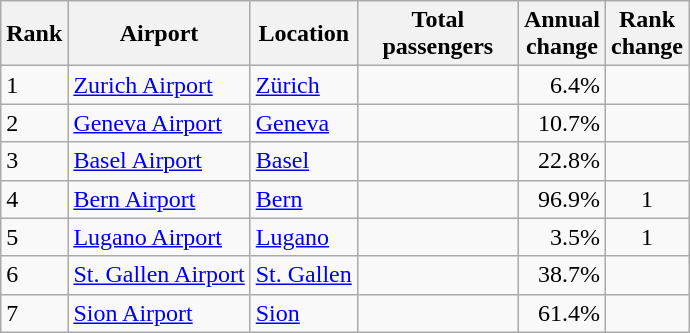<table class="wikitable">
<tr>
<th>Rank</th>
<th>Airport</th>
<th>Location</th>
<th style="width:100px">Total<br>passengers</th>
<th>Annual<br>change</th>
<th>Rank<br>change</th>
</tr>
<tr>
<td>1</td>
<td><a href='#'>Zurich Airport</a></td>
<td><a href='#'>Zürich</a></td>
<td align="right"></td>
<td align="right">6.4%</td>
<td style="text-align:center;"></td>
</tr>
<tr>
<td>2</td>
<td><a href='#'>Geneva Airport</a></td>
<td><a href='#'>Geneva</a></td>
<td align="right"></td>
<td align="right">10.7%</td>
<td style="text-align:center;"></td>
</tr>
<tr>
<td>3</td>
<td><a href='#'>Basel Airport</a></td>
<td><a href='#'>Basel</a></td>
<td align="right"></td>
<td align="right">22.8%</td>
<td style="text-align:center;"></td>
</tr>
<tr>
<td>4</td>
<td><a href='#'>Bern Airport</a></td>
<td><a href='#'>Bern</a></td>
<td align="right"></td>
<td align="right">96.9%</td>
<td style="text-align:center;">1</td>
</tr>
<tr>
<td>5</td>
<td><a href='#'>Lugano Airport</a></td>
<td><a href='#'>Lugano</a></td>
<td align="right"></td>
<td align="right">3.5%</td>
<td style="text-align:center;">1</td>
</tr>
<tr>
<td>6</td>
<td><a href='#'>St. Gallen Airport</a></td>
<td><a href='#'>St. Gallen</a></td>
<td align="right"></td>
<td align="right">38.7%</td>
<td style="text-align:center;"></td>
</tr>
<tr>
<td>7</td>
<td><a href='#'>Sion Airport</a></td>
<td><a href='#'>Sion</a></td>
<td align="right"></td>
<td align="right">61.4%</td>
<td style="text-align:center;"></td>
</tr>
</table>
